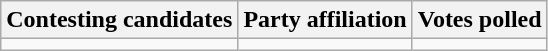<table class="wikitable sortable">
<tr>
<th>Contesting candidates</th>
<th>Party affiliation</th>
<th>Votes polled</th>
</tr>
<tr>
<td></td>
<td></td>
<td></td>
</tr>
</table>
